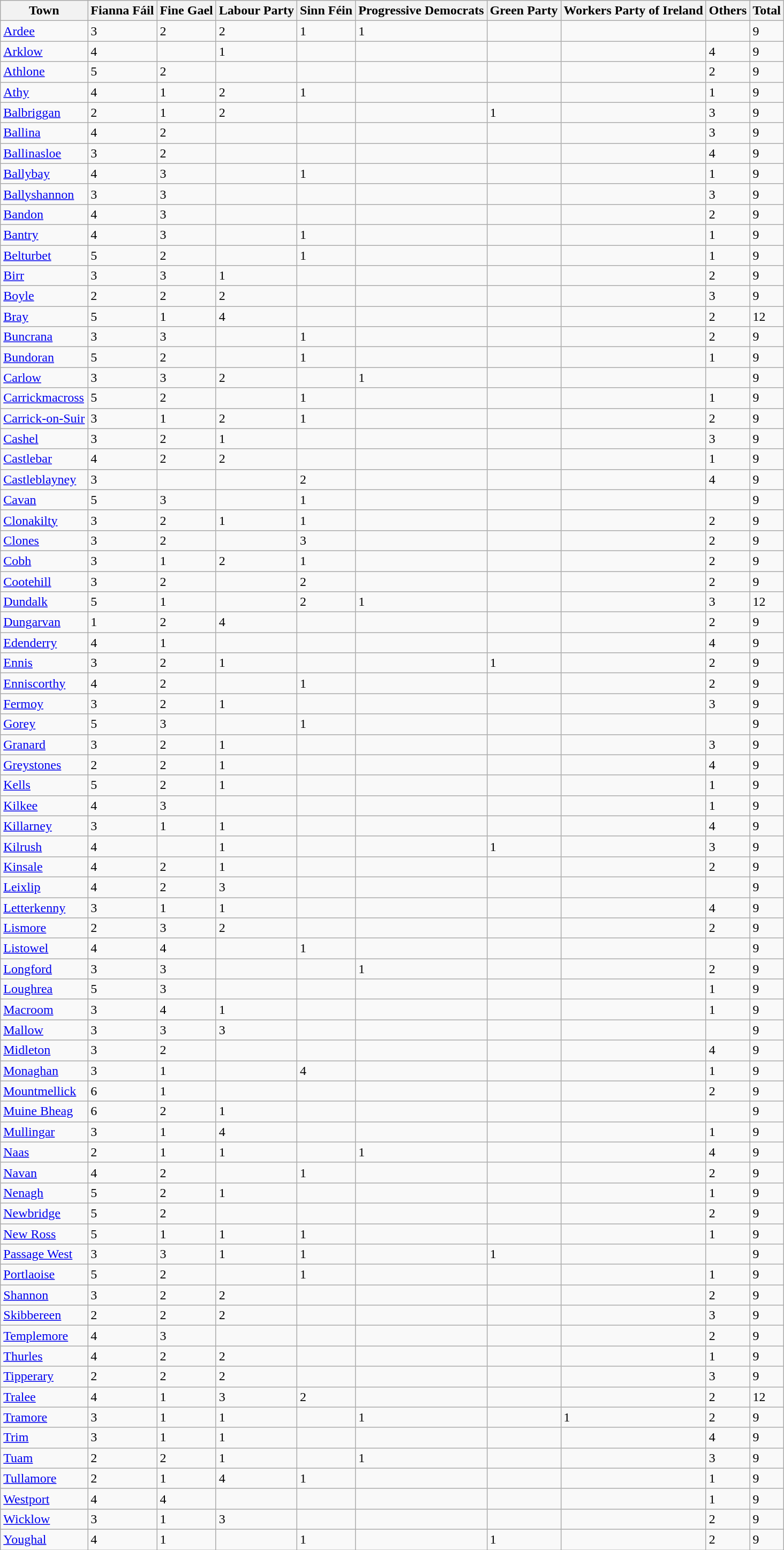<table class="wikitable sortable">
<tr>
<th>Town</th>
<th>Fianna Fáil</th>
<th>Fine Gael</th>
<th>Labour Party</th>
<th>Sinn Féin</th>
<th>Progressive Democrats</th>
<th>Green Party</th>
<th>Workers Party of Ireland</th>
<th>Others</th>
<th><strong>Total</strong></th>
</tr>
<tr>
<td><a href='#'>Ardee</a></td>
<td>3</td>
<td>2</td>
<td>2</td>
<td>1</td>
<td>1</td>
<td></td>
<td></td>
<td></td>
<td>9</td>
</tr>
<tr>
<td><a href='#'>Arklow</a></td>
<td>4</td>
<td></td>
<td>1</td>
<td></td>
<td></td>
<td></td>
<td></td>
<td>4</td>
<td>9</td>
</tr>
<tr>
<td><a href='#'>Athlone</a></td>
<td>5</td>
<td>2</td>
<td></td>
<td></td>
<td></td>
<td></td>
<td></td>
<td>2</td>
<td>9</td>
</tr>
<tr>
<td><a href='#'>Athy</a></td>
<td>4</td>
<td>1</td>
<td>2</td>
<td>1</td>
<td></td>
<td></td>
<td></td>
<td>1</td>
<td>9</td>
</tr>
<tr>
<td><a href='#'>Balbriggan</a></td>
<td>2</td>
<td>1</td>
<td>2</td>
<td></td>
<td></td>
<td>1</td>
<td></td>
<td>3</td>
<td>9</td>
</tr>
<tr>
<td><a href='#'>Ballina</a></td>
<td>4</td>
<td>2</td>
<td></td>
<td></td>
<td></td>
<td></td>
<td></td>
<td>3</td>
<td>9</td>
</tr>
<tr>
<td><a href='#'>Ballinasloe</a></td>
<td>3</td>
<td>2</td>
<td></td>
<td></td>
<td></td>
<td></td>
<td></td>
<td>4</td>
<td>9</td>
</tr>
<tr>
<td><a href='#'>Ballybay</a></td>
<td>4</td>
<td>3</td>
<td></td>
<td>1</td>
<td></td>
<td></td>
<td></td>
<td>1</td>
<td>9</td>
</tr>
<tr>
<td><a href='#'>Ballyshannon</a></td>
<td>3</td>
<td>3</td>
<td></td>
<td></td>
<td></td>
<td></td>
<td></td>
<td>3</td>
<td>9</td>
</tr>
<tr>
<td><a href='#'>Bandon</a></td>
<td>4</td>
<td>3</td>
<td></td>
<td></td>
<td></td>
<td></td>
<td></td>
<td>2</td>
<td>9</td>
</tr>
<tr>
<td><a href='#'>Bantry</a></td>
<td>4</td>
<td>3</td>
<td></td>
<td>1</td>
<td></td>
<td></td>
<td></td>
<td>1</td>
<td>9</td>
</tr>
<tr>
<td><a href='#'>Belturbet</a></td>
<td>5</td>
<td>2</td>
<td></td>
<td>1</td>
<td></td>
<td></td>
<td></td>
<td>1</td>
<td>9</td>
</tr>
<tr>
<td><a href='#'>Birr</a></td>
<td>3</td>
<td>3</td>
<td>1</td>
<td></td>
<td></td>
<td></td>
<td></td>
<td>2</td>
<td>9</td>
</tr>
<tr>
<td><a href='#'>Boyle</a></td>
<td>2</td>
<td>2</td>
<td>2</td>
<td></td>
<td></td>
<td></td>
<td></td>
<td>3</td>
<td>9</td>
</tr>
<tr>
<td><a href='#'>Bray</a></td>
<td>5</td>
<td>1</td>
<td>4</td>
<td></td>
<td></td>
<td></td>
<td></td>
<td>2</td>
<td>12</td>
</tr>
<tr>
<td><a href='#'>Buncrana</a></td>
<td>3</td>
<td>3</td>
<td></td>
<td>1</td>
<td></td>
<td></td>
<td></td>
<td>2</td>
<td>9</td>
</tr>
<tr>
<td><a href='#'>Bundoran</a></td>
<td>5</td>
<td>2</td>
<td></td>
<td>1</td>
<td></td>
<td></td>
<td></td>
<td>1</td>
<td>9</td>
</tr>
<tr>
<td><a href='#'>Carlow</a></td>
<td>3</td>
<td>3</td>
<td>2</td>
<td></td>
<td>1</td>
<td></td>
<td></td>
<td></td>
<td>9</td>
</tr>
<tr>
<td><a href='#'>Carrickmacross</a></td>
<td>5</td>
<td>2</td>
<td></td>
<td>1</td>
<td></td>
<td></td>
<td></td>
<td>1</td>
<td>9</td>
</tr>
<tr>
<td><a href='#'>Carrick-on-Suir</a></td>
<td>3</td>
<td>1</td>
<td>2</td>
<td>1</td>
<td></td>
<td></td>
<td></td>
<td>2</td>
<td>9</td>
</tr>
<tr>
<td><a href='#'>Cashel</a></td>
<td>3</td>
<td>2</td>
<td>1</td>
<td></td>
<td></td>
<td></td>
<td></td>
<td>3</td>
<td>9</td>
</tr>
<tr>
<td><a href='#'>Castlebar</a></td>
<td>4</td>
<td>2</td>
<td>2</td>
<td></td>
<td></td>
<td></td>
<td></td>
<td>1</td>
<td>9</td>
</tr>
<tr>
<td><a href='#'>Castleblayney</a></td>
<td>3</td>
<td></td>
<td></td>
<td>2</td>
<td></td>
<td></td>
<td></td>
<td>4</td>
<td>9</td>
</tr>
<tr>
<td><a href='#'>Cavan</a></td>
<td>5</td>
<td>3</td>
<td></td>
<td>1</td>
<td></td>
<td></td>
<td></td>
<td></td>
<td>9</td>
</tr>
<tr>
<td><a href='#'>Clonakilty</a></td>
<td>3</td>
<td>2</td>
<td>1</td>
<td>1</td>
<td></td>
<td></td>
<td></td>
<td>2</td>
<td>9</td>
</tr>
<tr>
<td><a href='#'>Clones</a></td>
<td>3</td>
<td>2</td>
<td></td>
<td>3</td>
<td></td>
<td></td>
<td></td>
<td>2</td>
<td>9</td>
</tr>
<tr>
<td><a href='#'>Cobh</a></td>
<td>3</td>
<td>1</td>
<td>2</td>
<td>1</td>
<td></td>
<td></td>
<td></td>
<td>2</td>
<td>9</td>
</tr>
<tr>
<td><a href='#'>Cootehill</a></td>
<td>3</td>
<td>2</td>
<td></td>
<td>2</td>
<td></td>
<td></td>
<td></td>
<td>2</td>
<td>9</td>
</tr>
<tr>
<td><a href='#'>Dundalk</a></td>
<td>5</td>
<td>1</td>
<td></td>
<td>2</td>
<td>1</td>
<td></td>
<td></td>
<td>3</td>
<td>12</td>
</tr>
<tr>
<td><a href='#'>Dungarvan</a></td>
<td>1</td>
<td>2</td>
<td>4</td>
<td></td>
<td></td>
<td></td>
<td></td>
<td>2</td>
<td>9</td>
</tr>
<tr>
<td><a href='#'>Edenderry</a></td>
<td>4</td>
<td>1</td>
<td></td>
<td></td>
<td></td>
<td></td>
<td></td>
<td>4</td>
<td>9</td>
</tr>
<tr>
<td><a href='#'>Ennis</a></td>
<td>3</td>
<td>2</td>
<td>1</td>
<td></td>
<td></td>
<td>1</td>
<td></td>
<td>2</td>
<td>9</td>
</tr>
<tr>
<td><a href='#'>Enniscorthy</a></td>
<td>4</td>
<td>2</td>
<td></td>
<td>1</td>
<td></td>
<td></td>
<td></td>
<td>2</td>
<td>9</td>
</tr>
<tr>
<td><a href='#'>Fermoy</a></td>
<td>3</td>
<td>2</td>
<td>1</td>
<td></td>
<td></td>
<td></td>
<td></td>
<td>3</td>
<td>9</td>
</tr>
<tr>
<td><a href='#'>Gorey</a></td>
<td>5</td>
<td>3</td>
<td></td>
<td>1</td>
<td></td>
<td></td>
<td></td>
<td></td>
<td>9</td>
</tr>
<tr>
<td><a href='#'>Granard</a></td>
<td>3</td>
<td>2</td>
<td>1</td>
<td></td>
<td></td>
<td></td>
<td></td>
<td>3</td>
<td>9</td>
</tr>
<tr>
<td><a href='#'>Greystones</a></td>
<td>2</td>
<td>2</td>
<td>1</td>
<td></td>
<td></td>
<td></td>
<td></td>
<td>4</td>
<td>9</td>
</tr>
<tr>
<td><a href='#'>Kells</a></td>
<td>5</td>
<td>2</td>
<td>1</td>
<td></td>
<td></td>
<td></td>
<td></td>
<td>1</td>
<td>9</td>
</tr>
<tr>
<td><a href='#'>Kilkee</a></td>
<td>4</td>
<td>3</td>
<td></td>
<td></td>
<td></td>
<td></td>
<td></td>
<td>1</td>
<td>9</td>
</tr>
<tr>
<td><a href='#'>Killarney</a></td>
<td>3</td>
<td>1</td>
<td>1</td>
<td></td>
<td></td>
<td></td>
<td></td>
<td>4</td>
<td>9</td>
</tr>
<tr>
<td><a href='#'>Kilrush</a></td>
<td>4</td>
<td></td>
<td>1</td>
<td></td>
<td></td>
<td>1</td>
<td></td>
<td>3</td>
<td>9</td>
</tr>
<tr>
<td><a href='#'>Kinsale</a></td>
<td>4</td>
<td>2</td>
<td>1</td>
<td></td>
<td></td>
<td></td>
<td></td>
<td>2</td>
<td>9</td>
</tr>
<tr>
<td><a href='#'>Leixlip</a></td>
<td>4</td>
<td>2</td>
<td>3</td>
<td></td>
<td></td>
<td></td>
<td></td>
<td></td>
<td>9</td>
</tr>
<tr>
<td><a href='#'>Letterkenny</a></td>
<td>3</td>
<td>1</td>
<td>1</td>
<td></td>
<td></td>
<td></td>
<td></td>
<td>4</td>
<td>9</td>
</tr>
<tr>
<td><a href='#'>Lismore</a></td>
<td>2</td>
<td>3</td>
<td>2</td>
<td></td>
<td></td>
<td></td>
<td></td>
<td>2</td>
<td>9</td>
</tr>
<tr>
<td><a href='#'>Listowel</a></td>
<td>4</td>
<td>4</td>
<td></td>
<td>1</td>
<td></td>
<td></td>
<td></td>
<td></td>
<td>9</td>
</tr>
<tr>
<td><a href='#'>Longford</a></td>
<td>3</td>
<td>3</td>
<td></td>
<td></td>
<td>1</td>
<td></td>
<td></td>
<td>2</td>
<td>9</td>
</tr>
<tr>
<td><a href='#'>Loughrea</a></td>
<td>5</td>
<td>3</td>
<td></td>
<td></td>
<td></td>
<td></td>
<td></td>
<td>1</td>
<td>9</td>
</tr>
<tr>
<td><a href='#'>Macroom</a></td>
<td>3</td>
<td>4</td>
<td>1</td>
<td></td>
<td></td>
<td></td>
<td></td>
<td>1</td>
<td>9</td>
</tr>
<tr>
<td><a href='#'>Mallow</a></td>
<td>3</td>
<td>3</td>
<td>3</td>
<td></td>
<td></td>
<td></td>
<td></td>
<td></td>
<td>9</td>
</tr>
<tr>
<td><a href='#'>Midleton</a></td>
<td>3</td>
<td>2</td>
<td></td>
<td></td>
<td></td>
<td></td>
<td></td>
<td>4</td>
<td>9</td>
</tr>
<tr>
<td><a href='#'>Monaghan</a></td>
<td>3</td>
<td>1</td>
<td></td>
<td>4</td>
<td></td>
<td></td>
<td></td>
<td>1</td>
<td>9</td>
</tr>
<tr>
<td><a href='#'>Mountmellick</a></td>
<td>6</td>
<td>1</td>
<td></td>
<td></td>
<td></td>
<td></td>
<td></td>
<td>2</td>
<td>9</td>
</tr>
<tr>
<td><a href='#'>Muine Bheag</a></td>
<td>6</td>
<td>2</td>
<td>1</td>
<td></td>
<td></td>
<td></td>
<td></td>
<td></td>
<td>9</td>
</tr>
<tr>
<td><a href='#'>Mullingar</a></td>
<td>3</td>
<td>1</td>
<td>4</td>
<td></td>
<td></td>
<td></td>
<td></td>
<td>1</td>
<td>9</td>
</tr>
<tr>
<td><a href='#'>Naas</a></td>
<td>2</td>
<td>1</td>
<td>1</td>
<td></td>
<td>1</td>
<td></td>
<td></td>
<td>4</td>
<td>9</td>
</tr>
<tr>
<td><a href='#'>Navan</a></td>
<td>4</td>
<td>2</td>
<td></td>
<td>1</td>
<td></td>
<td></td>
<td></td>
<td>2</td>
<td>9</td>
</tr>
<tr>
<td><a href='#'>Nenagh</a></td>
<td>5</td>
<td>2</td>
<td>1</td>
<td></td>
<td></td>
<td></td>
<td></td>
<td>1</td>
<td>9</td>
</tr>
<tr>
<td><a href='#'>Newbridge</a></td>
<td>5</td>
<td>2</td>
<td></td>
<td></td>
<td></td>
<td></td>
<td></td>
<td>2</td>
<td>9</td>
</tr>
<tr>
<td><a href='#'>New Ross</a></td>
<td>5</td>
<td>1</td>
<td>1</td>
<td>1</td>
<td></td>
<td></td>
<td></td>
<td>1</td>
<td>9</td>
</tr>
<tr>
<td><a href='#'>Passage West</a></td>
<td>3</td>
<td>3</td>
<td>1</td>
<td>1</td>
<td></td>
<td>1</td>
<td></td>
<td></td>
<td>9</td>
</tr>
<tr>
<td><a href='#'>Portlaoise</a></td>
<td>5</td>
<td>2</td>
<td></td>
<td>1</td>
<td></td>
<td></td>
<td></td>
<td>1</td>
<td>9</td>
</tr>
<tr>
<td><a href='#'>Shannon</a></td>
<td>3</td>
<td>2</td>
<td>2</td>
<td></td>
<td></td>
<td></td>
<td></td>
<td>2</td>
<td>9</td>
</tr>
<tr>
<td><a href='#'>Skibbereen</a></td>
<td>2</td>
<td>2</td>
<td>2</td>
<td></td>
<td></td>
<td></td>
<td></td>
<td>3</td>
<td>9</td>
</tr>
<tr>
<td><a href='#'>Templemore</a></td>
<td>4</td>
<td>3</td>
<td></td>
<td></td>
<td></td>
<td></td>
<td></td>
<td>2</td>
<td>9</td>
</tr>
<tr>
<td><a href='#'>Thurles</a></td>
<td>4</td>
<td>2</td>
<td>2</td>
<td></td>
<td></td>
<td></td>
<td></td>
<td>1</td>
<td>9</td>
</tr>
<tr>
<td><a href='#'>Tipperary</a></td>
<td>2</td>
<td>2</td>
<td>2</td>
<td></td>
<td></td>
<td></td>
<td></td>
<td>3</td>
<td>9</td>
</tr>
<tr>
<td><a href='#'>Tralee</a></td>
<td>4</td>
<td>1</td>
<td>3</td>
<td>2</td>
<td></td>
<td></td>
<td></td>
<td>2</td>
<td>12</td>
</tr>
<tr>
<td><a href='#'>Tramore</a></td>
<td>3</td>
<td>1</td>
<td>1</td>
<td></td>
<td>1</td>
<td></td>
<td>1</td>
<td>2</td>
<td>9</td>
</tr>
<tr>
<td><a href='#'>Trim</a></td>
<td>3</td>
<td>1</td>
<td>1</td>
<td></td>
<td></td>
<td></td>
<td></td>
<td>4</td>
<td>9</td>
</tr>
<tr>
<td><a href='#'>Tuam</a></td>
<td>2</td>
<td>2</td>
<td>1</td>
<td></td>
<td>1</td>
<td></td>
<td></td>
<td>3</td>
<td>9</td>
</tr>
<tr>
<td><a href='#'>Tullamore</a></td>
<td>2</td>
<td>1</td>
<td>4</td>
<td>1</td>
<td></td>
<td></td>
<td></td>
<td>1</td>
<td>9</td>
</tr>
<tr>
<td><a href='#'>Westport</a></td>
<td>4</td>
<td>4</td>
<td></td>
<td></td>
<td></td>
<td></td>
<td></td>
<td>1</td>
<td>9</td>
</tr>
<tr>
<td><a href='#'>Wicklow</a></td>
<td>3</td>
<td>1</td>
<td>3</td>
<td></td>
<td></td>
<td></td>
<td></td>
<td>2</td>
<td>9</td>
</tr>
<tr>
<td><a href='#'>Youghal</a></td>
<td>4</td>
<td>1</td>
<td></td>
<td>1</td>
<td></td>
<td>1</td>
<td></td>
<td>2</td>
<td>9</td>
</tr>
</table>
